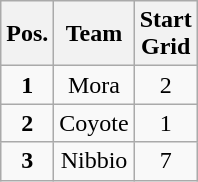<table class="wikitable">
<tr>
<th>Pos.</th>
<th>Team</th>
<th>Start<br>Grid </th>
</tr>
<tr | align="center" |>
<td><strong>1</strong></td>
<td>Mora </td>
<td>2</td>
</tr>
<tr | align="center" |>
<td><strong>2</strong></td>
<td>Coyote</td>
<td>1</td>
</tr>
<tr | align="center" |>
<td><strong>3</strong></td>
<td>Nibbio</td>
<td>7</td>
</tr>
</table>
